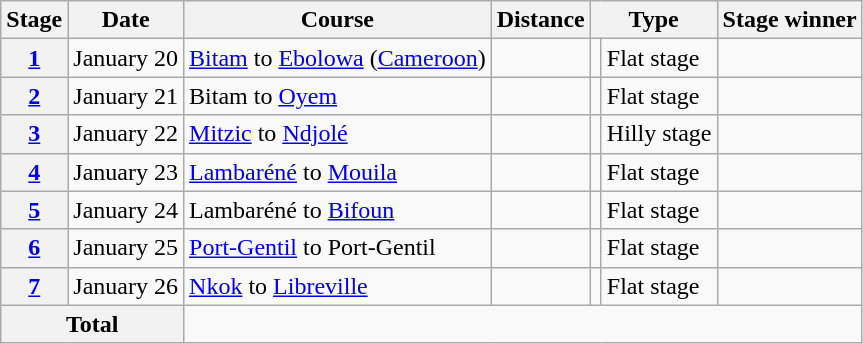<table class="wikitable">
<tr>
<th scope="col">Stage</th>
<th scope="col">Date</th>
<th scope="col">Course</th>
<th scope="col">Distance</th>
<th scope="col" colspan="2">Type</th>
<th scope="col">Stage winner</th>
</tr>
<tr>
<th scope="row" style="text-align:center;"><a href='#'>1</a></th>
<td style="text-align:center;">January 20</td>
<td><a href='#'>Bitam</a> to <a href='#'>Ebolowa</a> (<a href='#'>Cameroon</a>)</td>
<td style="text-align:center;"></td>
<td></td>
<td>Flat stage</td>
<td></td>
</tr>
<tr>
<th scope="row" style="text-align:center;"><a href='#'>2</a></th>
<td style="text-align:center;">January 21</td>
<td>Bitam to <a href='#'>Oyem</a></td>
<td style="text-align:center;"></td>
<td></td>
<td>Flat stage</td>
<td></td>
</tr>
<tr>
<th scope="row" style="text-align:center;"><a href='#'>3</a></th>
<td style="text-align:center;">January 22</td>
<td><a href='#'>Mitzic</a> to <a href='#'>Ndjolé</a></td>
<td style="text-align:center;"></td>
<td></td>
<td>Hilly stage</td>
<td></td>
</tr>
<tr>
<th scope="row" style="text-align:center;"><a href='#'>4</a></th>
<td style="text-align:center;">January 23</td>
<td><a href='#'>Lambaréné</a> to <a href='#'>Mouila</a></td>
<td style="text-align:center;"></td>
<td></td>
<td>Flat stage</td>
<td></td>
</tr>
<tr>
<th scope="row" style="text-align:center;"><a href='#'>5</a></th>
<td style="text-align:center;">January 24</td>
<td>Lambaréné to <a href='#'>Bifoun</a></td>
<td style="text-align:center;"></td>
<td></td>
<td>Flat stage</td>
<td></td>
</tr>
<tr>
<th scope="row" style="text-align:center;"><a href='#'>6</a></th>
<td style="text-align:center;">January 25</td>
<td><a href='#'>Port-Gentil</a> to Port-Gentil</td>
<td style="text-align:center;"></td>
<td></td>
<td>Flat stage</td>
<td></td>
</tr>
<tr>
<th scope="row" style="text-align:center;"><a href='#'>7</a></th>
<td style="text-align:center;">January 26</td>
<td><a href='#'>Nkok</a> to <a href='#'>Libreville</a></td>
<td style="text-align:center;"></td>
<td></td>
<td>Flat stage</td>
<td></td>
</tr>
<tr>
<th colspan="2">Total</th>
<td colspan="5" style="text-align:center;"></td>
</tr>
</table>
